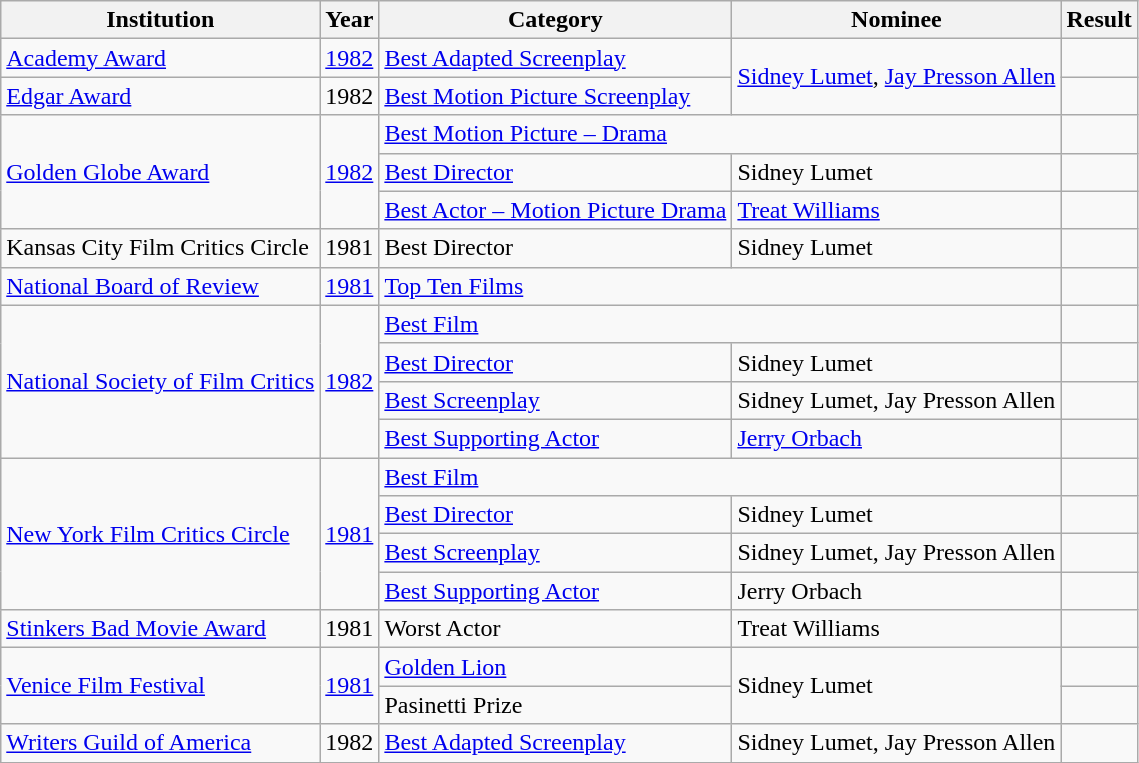<table class="wikitable">
<tr>
<th>Institution</th>
<th>Year</th>
<th>Category</th>
<th>Nominee</th>
<th>Result</th>
</tr>
<tr>
<td><a href='#'>Academy Award</a></td>
<td><a href='#'>1982</a></td>
<td><a href='#'>Best Adapted Screenplay</a></td>
<td rowspan="2"><a href='#'>Sidney Lumet</a>, <a href='#'>Jay Presson Allen</a></td>
<td></td>
</tr>
<tr>
<td><a href='#'>Edgar Award</a></td>
<td>1982</td>
<td><a href='#'>Best Motion Picture Screenplay</a></td>
<td></td>
</tr>
<tr>
<td rowspan="3"><a href='#'>Golden Globe Award</a></td>
<td rowspan="3"><a href='#'>1982</a></td>
<td colspan="2"><a href='#'>Best Motion Picture – Drama</a></td>
<td></td>
</tr>
<tr>
<td><a href='#'>Best Director</a></td>
<td>Sidney Lumet</td>
<td></td>
</tr>
<tr>
<td><a href='#'>Best Actor – Motion Picture Drama</a></td>
<td><a href='#'>Treat Williams</a></td>
<td></td>
</tr>
<tr>
<td>Kansas City Film Critics Circle</td>
<td>1981</td>
<td>Best Director</td>
<td>Sidney Lumet</td>
<td></td>
</tr>
<tr>
<td><a href='#'>National Board of Review</a></td>
<td><a href='#'>1981</a></td>
<td colspan="2"><a href='#'>Top Ten Films</a></td>
<td></td>
</tr>
<tr>
<td rowspan="4"><a href='#'>National Society of Film Critics</a></td>
<td rowspan="4"><a href='#'>1982</a></td>
<td colspan="2"><a href='#'>Best Film</a></td>
<td></td>
</tr>
<tr>
<td><a href='#'>Best Director</a></td>
<td>Sidney Lumet</td>
<td></td>
</tr>
<tr>
<td><a href='#'>Best Screenplay</a></td>
<td>Sidney Lumet, Jay Presson Allen</td>
<td></td>
</tr>
<tr>
<td><a href='#'>Best Supporting Actor</a></td>
<td><a href='#'>Jerry Orbach</a></td>
<td></td>
</tr>
<tr>
<td rowspan="4"><a href='#'>New York Film Critics Circle</a></td>
<td rowspan="4"><a href='#'>1981</a></td>
<td colspan="2"><a href='#'>Best Film</a></td>
<td></td>
</tr>
<tr>
<td><a href='#'>Best Director</a></td>
<td>Sidney Lumet</td>
<td></td>
</tr>
<tr>
<td><a href='#'>Best Screenplay</a></td>
<td>Sidney Lumet, Jay Presson Allen</td>
<td></td>
</tr>
<tr>
<td><a href='#'>Best Supporting Actor</a></td>
<td>Jerry Orbach</td>
<td></td>
</tr>
<tr>
<td><a href='#'>Stinkers Bad Movie Award</a></td>
<td>1981</td>
<td>Worst Actor</td>
<td>Treat Williams</td>
<td></td>
</tr>
<tr>
<td rowspan="2"><a href='#'>Venice Film Festival</a></td>
<td rowspan="2"><a href='#'>1981</a></td>
<td><a href='#'>Golden Lion</a></td>
<td rowspan="2">Sidney Lumet</td>
<td></td>
</tr>
<tr>
<td>Pasinetti Prize</td>
<td></td>
</tr>
<tr>
<td><a href='#'>Writers Guild of America</a></td>
<td>1982</td>
<td><a href='#'>Best Adapted Screenplay</a></td>
<td>Sidney Lumet, Jay Presson Allen</td>
<td></td>
</tr>
</table>
